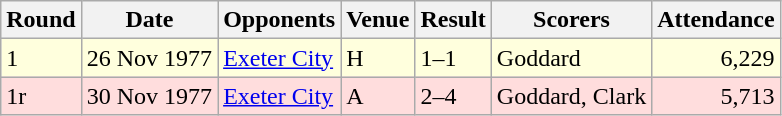<table class="wikitable">
<tr>
<th>Round</th>
<th>Date</th>
<th>Opponents</th>
<th>Venue</th>
<th>Result</th>
<th>Scorers</th>
<th>Attendance</th>
</tr>
<tr bgcolor="#ffffdd">
<td>1</td>
<td>26 Nov 1977</td>
<td><a href='#'>Exeter City</a></td>
<td>H</td>
<td>1–1</td>
<td>Goddard</td>
<td align="right">6,229</td>
</tr>
<tr bgcolor="#ffdddd">
<td>1r</td>
<td>30 Nov 1977</td>
<td><a href='#'>Exeter City</a></td>
<td>A</td>
<td>2–4</td>
<td>Goddard, Clark</td>
<td align="right">5,713</td>
</tr>
</table>
